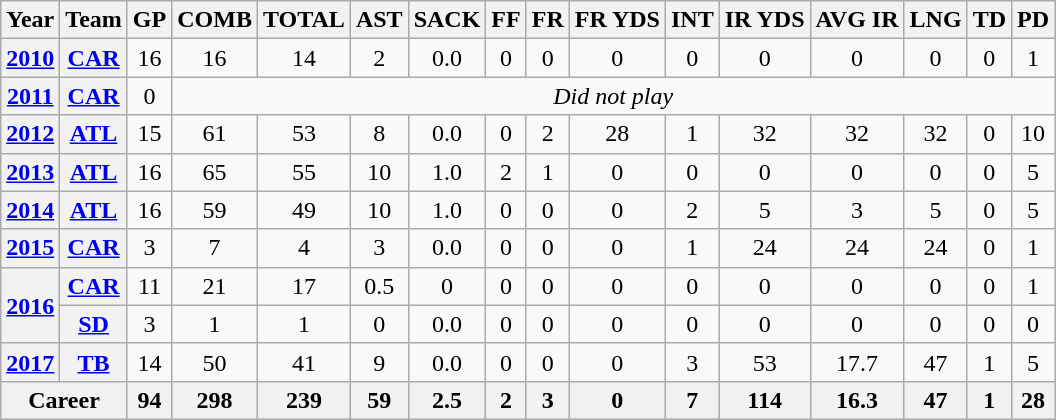<table class="wikitable" style="text-align:center">
<tr>
<th>Year</th>
<th>Team</th>
<th>GP</th>
<th>COMB</th>
<th>TOTAL</th>
<th>AST</th>
<th>SACK</th>
<th>FF</th>
<th>FR</th>
<th>FR YDS</th>
<th>INT</th>
<th>IR YDS</th>
<th>AVG IR</th>
<th>LNG</th>
<th>TD</th>
<th>PD</th>
</tr>
<tr>
<th><a href='#'>2010</a></th>
<th><a href='#'>CAR</a></th>
<td>16</td>
<td>16</td>
<td>14</td>
<td>2</td>
<td>0.0</td>
<td>0</td>
<td>0</td>
<td>0</td>
<td>0</td>
<td>0</td>
<td>0</td>
<td>0</td>
<td>0</td>
<td>1</td>
</tr>
<tr>
<th><a href='#'>2011</a></th>
<th><a href='#'>CAR</a></th>
<td>0</td>
<td colspan=13><em>Did not play</em></td>
</tr>
<tr>
<th><a href='#'>2012</a></th>
<th><a href='#'>ATL</a></th>
<td>15</td>
<td>61</td>
<td>53</td>
<td>8</td>
<td>0.0</td>
<td>0</td>
<td>2</td>
<td>28</td>
<td>1</td>
<td>32</td>
<td>32</td>
<td>32</td>
<td>0</td>
<td>10</td>
</tr>
<tr>
<th><a href='#'>2013</a></th>
<th><a href='#'>ATL</a></th>
<td>16</td>
<td>65</td>
<td>55</td>
<td>10</td>
<td>1.0</td>
<td>2</td>
<td>1</td>
<td>0</td>
<td>0</td>
<td>0</td>
<td>0</td>
<td>0</td>
<td>0</td>
<td>5</td>
</tr>
<tr>
<th><a href='#'>2014</a></th>
<th><a href='#'>ATL</a></th>
<td>16</td>
<td>59</td>
<td>49</td>
<td>10</td>
<td>1.0</td>
<td>0</td>
<td>0</td>
<td>0</td>
<td>2</td>
<td>5</td>
<td>3</td>
<td>5</td>
<td>0</td>
<td>5</td>
</tr>
<tr>
<th><a href='#'>2015</a></th>
<th><a href='#'>CAR</a></th>
<td>3</td>
<td>7</td>
<td>4</td>
<td>3</td>
<td>0.0</td>
<td>0</td>
<td>0</td>
<td>0</td>
<td>1</td>
<td>24</td>
<td>24</td>
<td>24</td>
<td>0</td>
<td>1</td>
</tr>
<tr>
<th rowspan="2"><a href='#'>2016</a></th>
<th><a href='#'>CAR</a></th>
<td>11</td>
<td 38>21</td>
<td>17</td>
<td>0.5</td>
<td>0</td>
<td>0</td>
<td>0</td>
<td>0</td>
<td>0</td>
<td>0</td>
<td>0</td>
<td>0</td>
<td>0</td>
<td>1</td>
</tr>
<tr>
<th><a href='#'>SD</a></th>
<td>3</td>
<td>1</td>
<td>1</td>
<td>0</td>
<td>0.0</td>
<td>0</td>
<td>0</td>
<td>0</td>
<td>0</td>
<td>0</td>
<td>0</td>
<td>0</td>
<td>0</td>
<td>0</td>
</tr>
<tr>
<th><a href='#'>2017</a></th>
<th><a href='#'>TB</a></th>
<td>14</td>
<td>50</td>
<td>41</td>
<td>9</td>
<td>0.0</td>
<td>0</td>
<td>0</td>
<td>0</td>
<td>3</td>
<td>53</td>
<td>17.7</td>
<td>47</td>
<td>1</td>
<td>5</td>
</tr>
<tr>
<th colspan="2">Career</th>
<th>94</th>
<th>298</th>
<th>239</th>
<th>59</th>
<th>2.5</th>
<th>2</th>
<th>3</th>
<th>0</th>
<th>7</th>
<th>114</th>
<th>16.3</th>
<th>47</th>
<th>1</th>
<th>28</th>
</tr>
</table>
